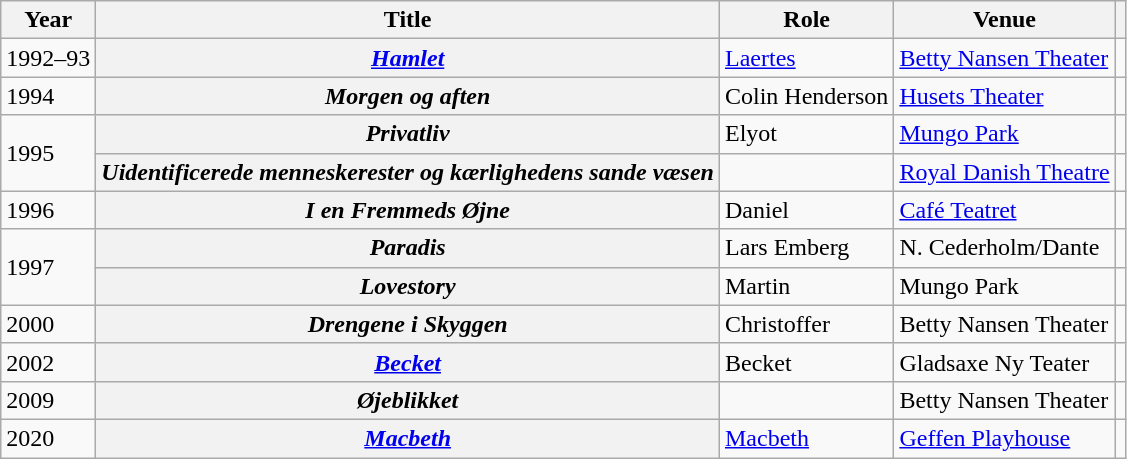<table class="wikitable plainrowheaders sortable">
<tr>
<th scope="col">Year</th>
<th scope="col">Title</th>
<th scope="col">Role</th>
<th scope="col" class="unsortable">Venue</th>
<th scope="col" class="unsortable"></th>
</tr>
<tr>
<td>1992–93</td>
<th scope=row><em><a href='#'>Hamlet</a></em></th>
<td><a href='#'>Laertes</a></td>
<td><a href='#'>Betty Nansen Theater</a></td>
<td style="text-align:center;"></td>
</tr>
<tr>
<td>1994</td>
<th scope=row><em>Morgen og aften</em></th>
<td>Colin Henderson</td>
<td><a href='#'>Husets Theater</a></td>
<td style="text-align:center;"></td>
</tr>
<tr>
<td rowspan=2>1995</td>
<th scope=row><em>Privatliv</em></th>
<td>Elyot</td>
<td><a href='#'>Mungo Park</a></td>
<td style="text-align:center;"></td>
</tr>
<tr>
<th scope=row><em>Uidentificerede menneskerester og kærlighedens sande væsen</em></th>
<td></td>
<td><a href='#'>Royal Danish Theatre</a></td>
<td style="text-align:center;"></td>
</tr>
<tr>
<td>1996</td>
<th scope=row><em>I en Fremmeds Øjne</em></th>
<td>Daniel</td>
<td><a href='#'>Café Teatret</a></td>
<td style="text-align:center;"></td>
</tr>
<tr>
<td rowspan=2>1997</td>
<th scope=row><em>Paradis</em></th>
<td>Lars Emberg</td>
<td>N. Cederholm/Dante</td>
<td style="text-align:center;"></td>
</tr>
<tr>
<th scope=row><em>Lovestory</em></th>
<td>Martin</td>
<td>Mungo Park</td>
<td style="text-align:center;"></td>
</tr>
<tr>
<td>2000</td>
<th scope=row><em>Drengene i Skyggen </em></th>
<td>Christoffer</td>
<td>Betty Nansen Theater</td>
<td style="text-align:center;"></td>
</tr>
<tr>
<td>2002</td>
<th scope=row><em><a href='#'>Becket</a></em></th>
<td>Becket</td>
<td>Gladsaxe Ny Teater</td>
<td style="text-align:center;"></td>
</tr>
<tr>
<td>2009</td>
<th scope=row><em> Øjeblikket</em></th>
<td></td>
<td>Betty Nansen Theater</td>
<td style="text-align:center;"></td>
</tr>
<tr>
<td>2020</td>
<th scope=row><em> <a href='#'>Macbeth</a></em></th>
<td><a href='#'>Macbeth</a></td>
<td><a href='#'>Geffen Playhouse</a></td>
<td style="text-align:center;"></td>
</tr>
</table>
